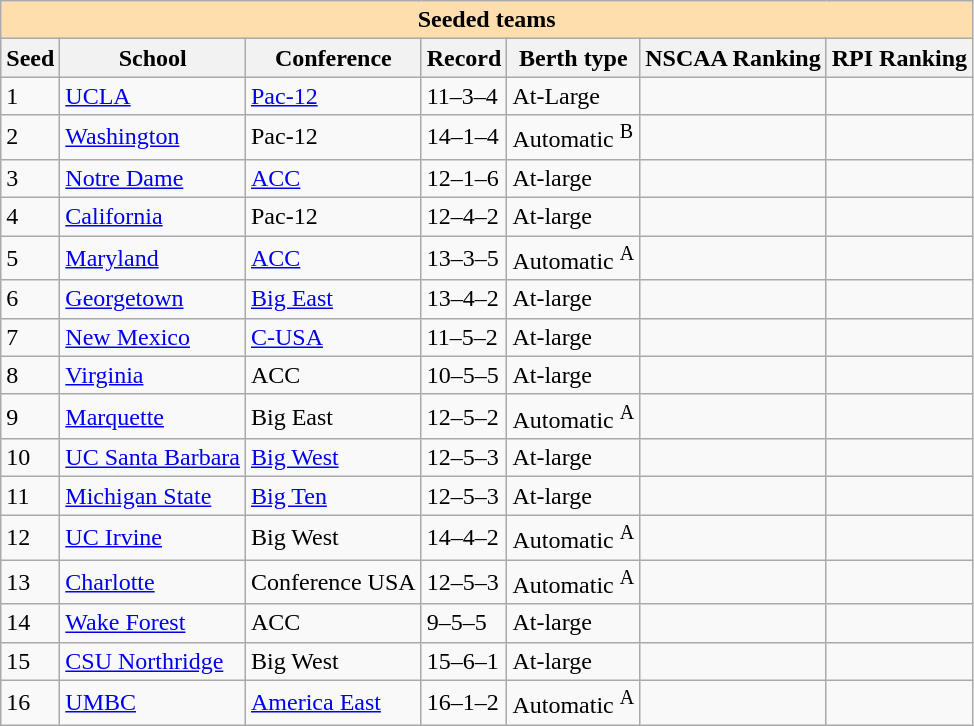<table class="wikitable">
<tr>
<td colspan="7" style="background:#ffdead; text-align:center;"><strong>Seeded teams</strong></td>
</tr>
<tr style="background: #e3e3e3;">
<th>Seed</th>
<th>School</th>
<th>Conference</th>
<th>Record</th>
<th>Berth type</th>
<th>NSCAA Ranking</th>
<th>RPI Ranking</th>
</tr>
<tr>
<td>1</td>
<td><a href='#'>UCLA</a></td>
<td><a href='#'>Pac-12</a></td>
<td>11–3–4</td>
<td>At-Large</td>
<td></td>
<td></td>
</tr>
<tr>
<td>2</td>
<td><a href='#'>Washington</a></td>
<td>Pac-12</td>
<td>14–1–4</td>
<td>Automatic <sup>B</sup></td>
<td></td>
<td></td>
</tr>
<tr>
<td>3</td>
<td><a href='#'>Notre Dame</a></td>
<td><a href='#'>ACC</a></td>
<td>12–1–6</td>
<td>At-large</td>
<td></td>
<td></td>
</tr>
<tr>
<td>4</td>
<td><a href='#'>California</a></td>
<td>Pac-12</td>
<td>12–4–2</td>
<td>At-large</td>
<td></td>
<td></td>
</tr>
<tr>
<td>5</td>
<td><a href='#'>Maryland</a></td>
<td><a href='#'>ACC</a></td>
<td>13–3–5</td>
<td>Automatic <sup>A</sup></td>
<td></td>
<td></td>
</tr>
<tr>
<td>6</td>
<td><a href='#'>Georgetown</a></td>
<td><a href='#'>Big East</a></td>
<td>13–4–2</td>
<td>At-large</td>
<td></td>
<td></td>
</tr>
<tr>
<td>7</td>
<td><a href='#'>New Mexico</a></td>
<td><a href='#'>C-USA</a></td>
<td>11–5–2</td>
<td>At-large</td>
<td></td>
<td></td>
</tr>
<tr>
<td>8</td>
<td><a href='#'>Virginia</a></td>
<td>ACC</td>
<td>10–5–5</td>
<td>At-large</td>
<td></td>
<td></td>
</tr>
<tr>
<td>9</td>
<td><a href='#'>Marquette</a></td>
<td>Big East</td>
<td>12–5–2</td>
<td>Automatic <sup>A</sup></td>
<td></td>
<td></td>
</tr>
<tr>
<td>10</td>
<td><a href='#'>UC Santa Barbara</a></td>
<td><a href='#'>Big West</a></td>
<td>12–5–3</td>
<td>At-large</td>
<td></td>
<td></td>
</tr>
<tr>
<td>11</td>
<td><a href='#'>Michigan State</a></td>
<td><a href='#'>Big Ten</a></td>
<td>12–5–3</td>
<td>At-large</td>
<td></td>
<td></td>
</tr>
<tr>
<td>12</td>
<td><a href='#'>UC Irvine</a></td>
<td>Big West</td>
<td>14–4–2</td>
<td>Automatic <sup>A</sup></td>
<td></td>
<td></td>
</tr>
<tr>
<td>13</td>
<td><a href='#'>Charlotte</a></td>
<td>Conference USA</td>
<td>12–5–3</td>
<td>Automatic <sup>A</sup></td>
<td></td>
<td></td>
</tr>
<tr>
<td>14</td>
<td><a href='#'>Wake Forest</a></td>
<td>ACC</td>
<td>9–5–5</td>
<td>At-large</td>
<td></td>
<td></td>
</tr>
<tr>
<td>15</td>
<td><a href='#'>CSU Northridge</a></td>
<td>Big West</td>
<td>15–6–1</td>
<td>At-large</td>
<td></td>
<td></td>
</tr>
<tr>
<td>16</td>
<td><a href='#'>UMBC</a></td>
<td><a href='#'>America East</a></td>
<td>16–1–2</td>
<td>Automatic <sup>A</sup></td>
<td></td>
<td></td>
</tr>
</table>
